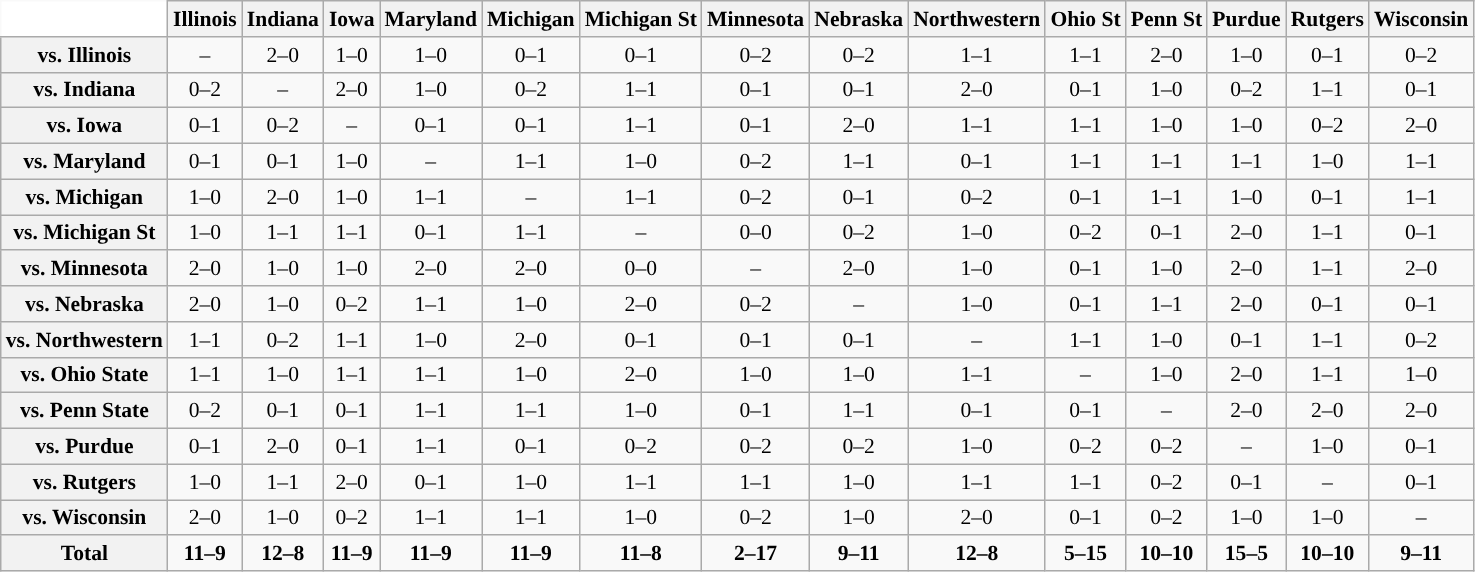<table class="wikitable" style="white-space:nowrap; font-size:90%; text-align:center;">
<tr>
<td style="background:white; border-top-style:hidden; border-left-style:hidden;"></td>
<th style="background:#">Illinois</th>
<th style=>Indiana</th>
<th style=>Iowa</th>
<th style=>Maryland</th>
<th style=>Michigan</th>
<th style=>Michigan St</th>
<th style=>Minnesota</th>
<th style=>Nebraska</th>
<th style=>Northwestern</th>
<th style=>Ohio St</th>
<th style=>Penn St</th>
<th style=>Purdue</th>
<th style=>Rutgers</th>
<th style=>Wisconsin</th>
</tr>
<tr>
<th>vs. Illinois</th>
<td>–</td>
<td>2–0</td>
<td>1–0</td>
<td>1–0</td>
<td>0–1</td>
<td>0–1</td>
<td>0–2</td>
<td>0–2</td>
<td>1–1</td>
<td>1–1</td>
<td>2–0</td>
<td>1–0</td>
<td>0–1</td>
<td>0–2</td>
</tr>
<tr>
<th>vs. Indiana</th>
<td>0–2</td>
<td>–</td>
<td>2–0</td>
<td>1–0</td>
<td>0–2</td>
<td>1–1</td>
<td>0–1</td>
<td>0–1</td>
<td>2–0</td>
<td>0–1</td>
<td>1–0</td>
<td>0–2</td>
<td>1–1</td>
<td>0–1</td>
</tr>
<tr>
<th>vs. Iowa</th>
<td>0–1</td>
<td>0–2</td>
<td>–</td>
<td>0–1</td>
<td>0–1</td>
<td>1–1</td>
<td>0–1</td>
<td>2–0</td>
<td>1–1</td>
<td>1–1</td>
<td>1–0</td>
<td>1–0</td>
<td>0–2</td>
<td>2–0</td>
</tr>
<tr>
<th>vs. Maryland</th>
<td>0–1</td>
<td>0–1</td>
<td>1–0</td>
<td>–</td>
<td>1–1</td>
<td>1–0</td>
<td>0–2</td>
<td>1–1</td>
<td>0–1</td>
<td>1–1</td>
<td>1–1</td>
<td>1–1</td>
<td>1–0</td>
<td>1–1</td>
</tr>
<tr>
<th>vs. Michigan</th>
<td>1–0</td>
<td>2–0</td>
<td>1–0</td>
<td>1–1</td>
<td>–</td>
<td>1–1</td>
<td>0–2</td>
<td>0–1</td>
<td>0–2</td>
<td>0–1</td>
<td>1–1</td>
<td>1–0</td>
<td>0–1</td>
<td>1–1</td>
</tr>
<tr>
<th>vs. Michigan St</th>
<td>1–0</td>
<td>1–1</td>
<td>1–1</td>
<td>0–1</td>
<td>1–1</td>
<td>–</td>
<td>0–0</td>
<td>0–2</td>
<td>1–0</td>
<td>0–2</td>
<td>0–1</td>
<td>2–0</td>
<td>1–1</td>
<td>0–1</td>
</tr>
<tr>
<th>vs. Minnesota</th>
<td>2–0</td>
<td>1–0</td>
<td>1–0</td>
<td>2–0</td>
<td>2–0</td>
<td>0–0</td>
<td>–</td>
<td>2–0</td>
<td>1–0</td>
<td>0–1</td>
<td>1–0</td>
<td>2–0</td>
<td>1–1</td>
<td>2–0</td>
</tr>
<tr>
<th>vs. Nebraska</th>
<td>2–0</td>
<td>1–0</td>
<td>0–2</td>
<td>1–1</td>
<td>1–0</td>
<td>2–0</td>
<td>0–2</td>
<td>–</td>
<td>1–0</td>
<td>0–1</td>
<td>1–1</td>
<td>2–0</td>
<td>0–1</td>
<td>0–1</td>
</tr>
<tr>
<th>vs. Northwestern</th>
<td>1–1</td>
<td>0–2</td>
<td>1–1</td>
<td>1–0</td>
<td>2–0</td>
<td>0–1</td>
<td>0–1</td>
<td>0–1</td>
<td>–</td>
<td>1–1</td>
<td>1–0</td>
<td>0–1</td>
<td>1–1</td>
<td>0–2</td>
</tr>
<tr>
<th>vs. Ohio State</th>
<td>1–1</td>
<td>1–0</td>
<td>1–1</td>
<td>1–1</td>
<td>1–0</td>
<td>2–0</td>
<td>1–0</td>
<td>1–0</td>
<td>1–1</td>
<td>–</td>
<td>1–0</td>
<td>2–0</td>
<td>1–1</td>
<td>1–0</td>
</tr>
<tr>
<th>vs. Penn State</th>
<td>0–2</td>
<td>0–1</td>
<td>0–1</td>
<td>1–1</td>
<td>1–1</td>
<td>1–0</td>
<td>0–1</td>
<td>1–1</td>
<td>0–1</td>
<td>0–1</td>
<td>–</td>
<td>2–0</td>
<td>2–0</td>
<td>2–0</td>
</tr>
<tr>
<th>vs. Purdue</th>
<td>0–1</td>
<td>2–0</td>
<td>0–1</td>
<td>1–1</td>
<td>0–1</td>
<td>0–2</td>
<td>0–2</td>
<td>0–2</td>
<td>1–0</td>
<td>0–2</td>
<td>0–2</td>
<td>–</td>
<td>1–0</td>
<td>0–1</td>
</tr>
<tr>
<th>vs. Rutgers</th>
<td>1–0</td>
<td>1–1</td>
<td>2–0</td>
<td>0–1</td>
<td>1–0</td>
<td>1–1</td>
<td>1–1</td>
<td>1–0</td>
<td>1–1</td>
<td>1–1</td>
<td>0–2</td>
<td>0–1</td>
<td>–</td>
<td>0–1</td>
</tr>
<tr>
<th>vs. Wisconsin</th>
<td>2–0</td>
<td>1–0</td>
<td>0–2</td>
<td>1–1</td>
<td>1–1</td>
<td>1–0</td>
<td>0–2</td>
<td>1–0</td>
<td>2–0</td>
<td>0–1</td>
<td>0–2</td>
<td>1–0</td>
<td>1–0</td>
<td>–</td>
</tr>
<tr>
<th>Total</th>
<td><strong>11–9</strong></td>
<td><strong>12–8</strong></td>
<td><strong>11–9</strong></td>
<td><strong>11–9</strong></td>
<td><strong>11–9</strong></td>
<td><strong>11–8</strong></td>
<td><strong>2–17</strong></td>
<td><strong>9–11</strong></td>
<td><strong>12–8</strong></td>
<td><strong>5–15</strong></td>
<td><strong>10–10</strong></td>
<td><strong>15–5</strong></td>
<td><strong>10–10</strong></td>
<td><strong>9–11</strong></td>
</tr>
</table>
